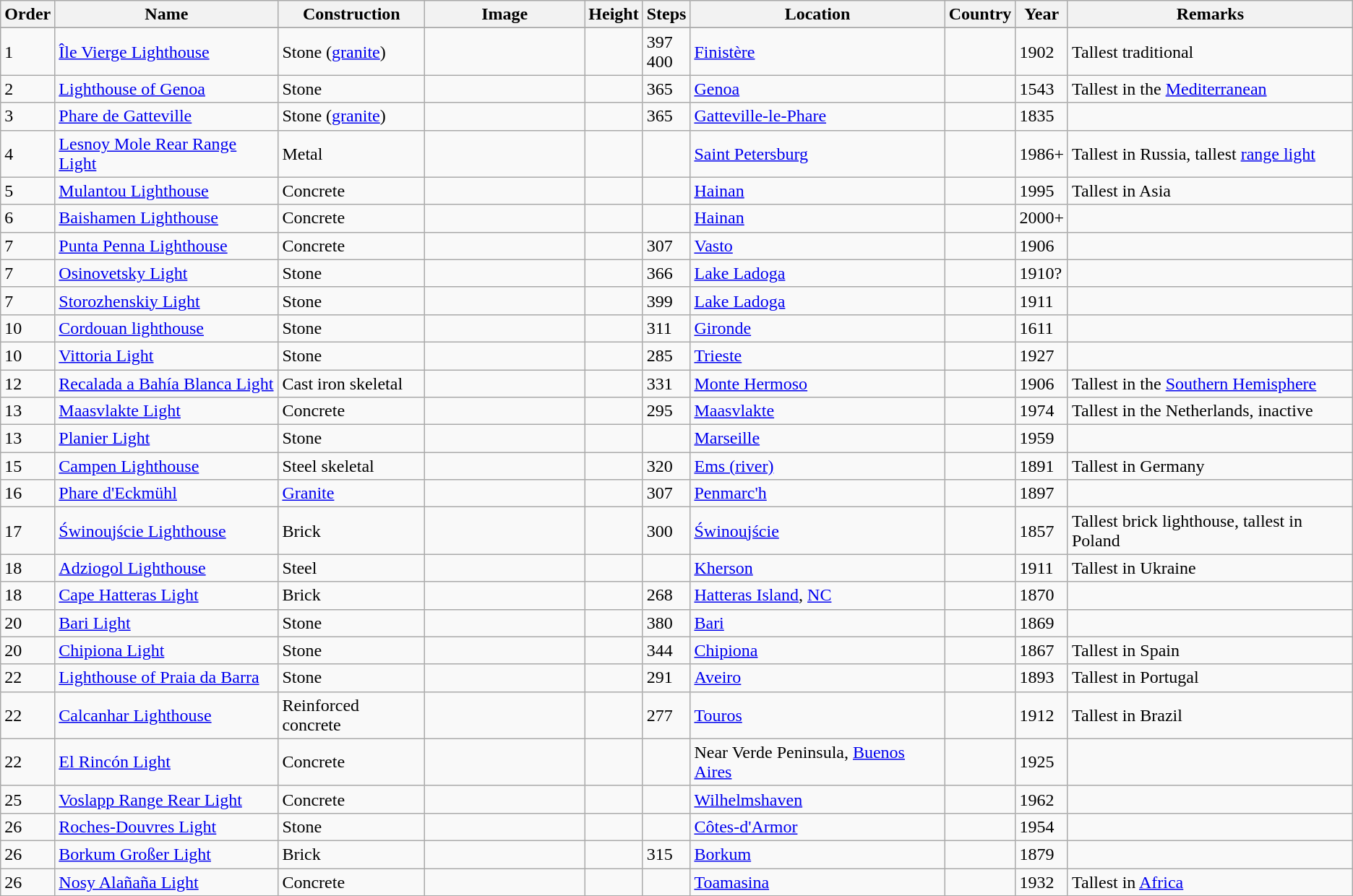<table class="wikitable sortable">
<tr>
<th align=left>Order</th>
<th align=left>Name</th>
<th>Construction</th>
<th align=left style="width: 140px;" class=unsortable>Image</th>
<th align=left>Height</th>
<th align=left>Steps</th>
<th align=left>Location</th>
<th align=left>Country</th>
<th align=left>Year</th>
<th>Remarks</th>
</tr>
<tr>
</tr>
<tr>
<td>1</td>
<td><a href='#'>Île Vierge Lighthouse</a></td>
<td>Stone (<a href='#'>granite</a>)</td>
<td></td>
<td></td>
<td>397<br>400</td>
<td><a href='#'>Finistère</a></td>
<td></td>
<td>1902</td>
<td>Tallest traditional</td>
</tr>
<tr>
<td>2</td>
<td><a href='#'>Lighthouse of Genoa</a></td>
<td>Stone</td>
<td></td>
<td></td>
<td>365</td>
<td><a href='#'>Genoa</a></td>
<td></td>
<td>1543</td>
<td>Tallest in the <a href='#'>Mediterranean</a></td>
</tr>
<tr>
<td>3</td>
<td><a href='#'>Phare de Gatteville</a></td>
<td>Stone (<a href='#'>granite</a>)</td>
<td></td>
<td></td>
<td>365</td>
<td><a href='#'>Gatteville-le-Phare</a></td>
<td></td>
<td>1835</td>
<td></td>
</tr>
<tr>
<td>4</td>
<td><a href='#'>Lesnoy Mole Rear Range Light</a></td>
<td>Metal</td>
<td></td>
<td></td>
<td> </td>
<td><a href='#'>Saint Petersburg</a></td>
<td></td>
<td>1986+</td>
<td>Tallest in Russia, tallest <a href='#'>range light</a></td>
</tr>
<tr>
<td>5</td>
<td><a href='#'>Mulantou Lighthouse</a></td>
<td>Concrete</td>
<td></td>
<td></td>
<td> </td>
<td><a href='#'>Hainan</a></td>
<td></td>
<td>1995</td>
<td>Tallest in Asia</td>
</tr>
<tr>
<td>6</td>
<td><a href='#'>Baishamen Lighthouse</a></td>
<td>Concrete</td>
<td></td>
<td></td>
<td> </td>
<td><a href='#'>Hainan</a></td>
<td></td>
<td>2000+</td>
<td></td>
</tr>
<tr>
<td>7</td>
<td><a href='#'>Punta Penna Lighthouse</a></td>
<td>Concrete</td>
<td></td>
<td></td>
<td>307</td>
<td><a href='#'>Vasto</a></td>
<td></td>
<td>1906</td>
<td></td>
</tr>
<tr>
<td>7</td>
<td><a href='#'>Osinovetsky Light</a></td>
<td>Stone</td>
<td></td>
<td></td>
<td>366</td>
<td><a href='#'>Lake Ladoga</a></td>
<td></td>
<td>1910?</td>
<td></td>
</tr>
<tr>
<td>7</td>
<td><a href='#'>Storozhenskiy Light</a></td>
<td>Stone</td>
<td></td>
<td></td>
<td>399</td>
<td><a href='#'>Lake Ladoga</a></td>
<td></td>
<td>1911</td>
<td></td>
</tr>
<tr>
<td>10</td>
<td><a href='#'>Cordouan lighthouse</a></td>
<td>Stone</td>
<td></td>
<td></td>
<td>311</td>
<td><a href='#'>Gironde</a></td>
<td></td>
<td>1611</td>
<td></td>
</tr>
<tr>
<td>10</td>
<td><a href='#'>Vittoria Light</a></td>
<td>Stone</td>
<td></td>
<td></td>
<td>285</td>
<td><a href='#'>Trieste</a></td>
<td></td>
<td>1927</td>
<td></td>
</tr>
<tr>
<td>12</td>
<td><a href='#'>Recalada a Bahía Blanca Light</a></td>
<td>Cast iron skeletal</td>
<td></td>
<td></td>
<td>331</td>
<td><a href='#'>Monte Hermoso</a></td>
<td></td>
<td>1906</td>
<td>Tallest in the <a href='#'>Southern Hemisphere</a></td>
</tr>
<tr>
<td>13</td>
<td><a href='#'>Maasvlakte Light</a></td>
<td>Concrete</td>
<td></td>
<td></td>
<td>295</td>
<td><a href='#'>Maasvlakte</a></td>
<td></td>
<td>1974</td>
<td>Tallest in the Netherlands, inactive</td>
</tr>
<tr>
<td>13</td>
<td><a href='#'>Planier Light</a></td>
<td>Stone</td>
<td></td>
<td></td>
<td> </td>
<td><a href='#'>Marseille</a></td>
<td></td>
<td>1959</td>
<td></td>
</tr>
<tr>
<td>15</td>
<td><a href='#'>Campen Lighthouse</a></td>
<td>Steel skeletal</td>
<td></td>
<td></td>
<td>320</td>
<td><a href='#'>Ems (river)</a></td>
<td></td>
<td>1891</td>
<td>Tallest in Germany</td>
</tr>
<tr>
<td>16</td>
<td><a href='#'>Phare d'Eckmühl</a></td>
<td><a href='#'>Granite</a></td>
<td></td>
<td></td>
<td>307</td>
<td><a href='#'>Penmarc'h</a></td>
<td></td>
<td>1897</td>
<td></td>
</tr>
<tr>
<td>17</td>
<td><a href='#'>Świnoujście Lighthouse</a></td>
<td>Brick</td>
<td></td>
<td></td>
<td>300</td>
<td><a href='#'>Świnoujście</a></td>
<td></td>
<td>1857</td>
<td>Tallest brick lighthouse, tallest in Poland</td>
</tr>
<tr>
<td>18</td>
<td><a href='#'>Adziogol Lighthouse</a></td>
<td>Steel</td>
<td></td>
<td></td>
<td> </td>
<td><a href='#'>Kherson</a></td>
<td></td>
<td>1911</td>
<td>Tallest in Ukraine</td>
</tr>
<tr>
<td>18</td>
<td><a href='#'>Cape Hatteras Light</a></td>
<td>Brick</td>
<td></td>
<td></td>
<td>268</td>
<td><a href='#'>Hatteras Island</a>, <a href='#'>NC</a></td>
<td></td>
<td>1870</td>
<td></td>
</tr>
<tr>
<td>20</td>
<td><a href='#'>Bari Light</a></td>
<td>Stone</td>
<td></td>
<td></td>
<td>380</td>
<td><a href='#'>Bari</a></td>
<td></td>
<td>1869</td>
<td></td>
</tr>
<tr>
<td>20</td>
<td><a href='#'>Chipiona Light</a></td>
<td>Stone</td>
<td></td>
<td></td>
<td>344</td>
<td><a href='#'>Chipiona</a></td>
<td></td>
<td>1867</td>
<td>Tallest in Spain</td>
</tr>
<tr>
<td>22</td>
<td><a href='#'>Lighthouse of Praia da Barra</a></td>
<td>Stone</td>
<td></td>
<td></td>
<td>291</td>
<td><a href='#'>Aveiro</a></td>
<td></td>
<td>1893</td>
<td>Tallest in Portugal</td>
</tr>
<tr>
<td>22</td>
<td><a href='#'>Calcanhar Lighthouse</a></td>
<td>Reinforced concrete</td>
<td></td>
<td></td>
<td>277</td>
<td><a href='#'>Touros</a></td>
<td></td>
<td>1912</td>
<td>Tallest in Brazil</td>
</tr>
<tr>
<td>22</td>
<td><a href='#'>El Rincón Light</a></td>
<td>Concrete</td>
<td></td>
<td></td>
<td> </td>
<td>Near Verde Peninsula, <a href='#'>Buenos Aires</a></td>
<td></td>
<td>1925</td>
<td></td>
</tr>
<tr>
<td>25</td>
<td><a href='#'>Voslapp Range Rear Light</a></td>
<td>Concrete</td>
<td></td>
<td></td>
<td> </td>
<td><a href='#'>Wilhelmshaven</a></td>
<td></td>
<td>1962</td>
<td></td>
</tr>
<tr>
<td>26</td>
<td><a href='#'>Roches-Douvres Light</a></td>
<td>Stone</td>
<td></td>
<td></td>
<td> </td>
<td><a href='#'>Côtes-d'Armor</a></td>
<td></td>
<td>1954</td>
<td></td>
</tr>
<tr>
<td>26</td>
<td><a href='#'>Borkum Großer Light</a></td>
<td>Brick</td>
<td></td>
<td></td>
<td>315</td>
<td><a href='#'>Borkum</a></td>
<td></td>
<td>1879</td>
<td></td>
</tr>
<tr>
<td>26</td>
<td><a href='#'>Nosy Alañaña Light</a></td>
<td>Concrete</td>
<td></td>
<td></td>
<td> </td>
<td><a href='#'>Toamasina</a></td>
<td></td>
<td>1932</td>
<td>Tallest in <a href='#'>Africa</a></td>
</tr>
<tr>
</tr>
</table>
